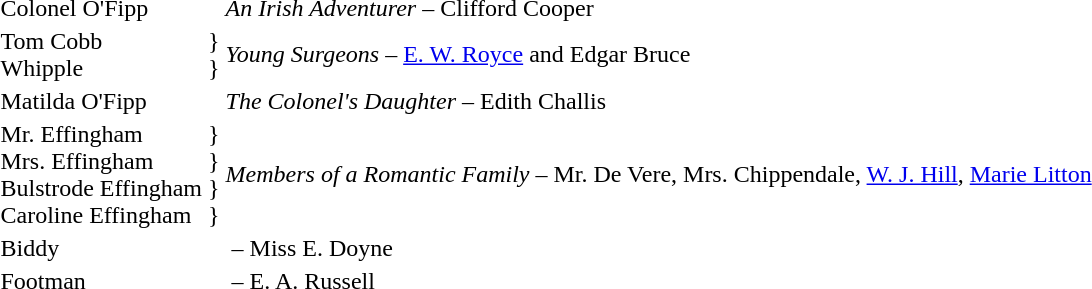<table>
<tr>
<td>Colonel O'Fipp</td>
<td> </td>
<td><em>An Irish Adventurer</em> – Clifford Cooper</td>
</tr>
<tr>
<td>Tom Cobb<br>Whipple</td>
<td>}<br>}</td>
<td><em>Young Surgeons</em> – <a href='#'>E. W. Royce</a> and Edgar Bruce</td>
</tr>
<tr>
<td>Matilda O'Fipp</td>
<td> </td>
<td><em>The Colonel's Daughter</em> – Edith Challis</td>
</tr>
<tr>
<td>Mr. Effingham<br>Mrs. Effingham<br>Bulstrode Effingham<br>Caroline Effingham</td>
<td>}<br>}<br>}<br>}</td>
<td><em>Members of a Romantic Family</em>  – Mr. De Vere, Mrs. Chippendale, <a href='#'>W. J. Hill</a>, <a href='#'>Marie Litton</a></td>
</tr>
<tr>
<td>Biddy</td>
<td> </td>
<td> – Miss E. Doyne</td>
</tr>
<tr>
<td>Footman</td>
<td> </td>
<td> – E. A. Russell</td>
</tr>
</table>
